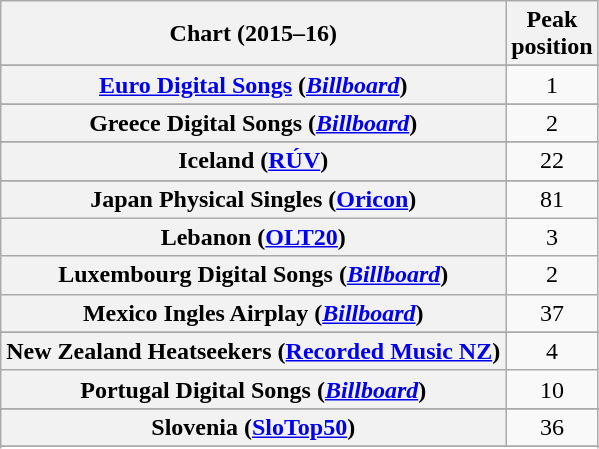<table class="wikitable sortable plainrowheaders" style="text-align:center">
<tr>
<th scope="col">Chart (2015–16)</th>
<th scope="col">Peak<br>position</th>
</tr>
<tr>
</tr>
<tr>
</tr>
<tr>
</tr>
<tr>
</tr>
<tr>
</tr>
<tr>
</tr>
<tr>
</tr>
<tr>
<th scope="row"><a href='#'>Euro Digital Songs</a> (<em><a href='#'>Billboard</a></em>)</th>
<td>1</td>
</tr>
<tr>
</tr>
<tr>
</tr>
<tr>
</tr>
<tr>
<th scope="row">Greece Digital Songs (<em><a href='#'>Billboard</a></em>)</th>
<td>2</td>
</tr>
<tr>
</tr>
<tr>
<th scope="row">Iceland (<a href='#'>RÚV</a>)</th>
<td>22</td>
</tr>
<tr>
</tr>
<tr>
</tr>
<tr>
</tr>
<tr>
<th scope="row">Japan Physical Singles (<a href='#'>Oricon</a>)</th>
<td>81</td>
</tr>
<tr>
<th scope="row">Lebanon (<a href='#'>OLT20</a>)</th>
<td>3</td>
</tr>
<tr>
<th scope="row">Luxembourg Digital Songs (<em><a href='#'>Billboard</a></em>)</th>
<td>2</td>
</tr>
<tr>
<th scope="row">Mexico Ingles Airplay (<em><a href='#'>Billboard</a></em>)</th>
<td>37</td>
</tr>
<tr>
</tr>
<tr>
</tr>
<tr>
<th scope="row">New Zealand Heatseekers (<a href='#'>Recorded Music NZ</a>)</th>
<td>4</td>
</tr>
<tr>
<th scope="row">Portugal Digital Songs (<em><a href='#'>Billboard</a></em>)</th>
<td>10</td>
</tr>
<tr>
</tr>
<tr>
</tr>
<tr>
</tr>
<tr>
<th scope="row">Slovenia (<a href='#'>SloTop50</a>)</th>
<td align=center>36</td>
</tr>
<tr>
</tr>
<tr>
</tr>
<tr>
</tr>
<tr>
</tr>
<tr>
</tr>
<tr>
</tr>
</table>
